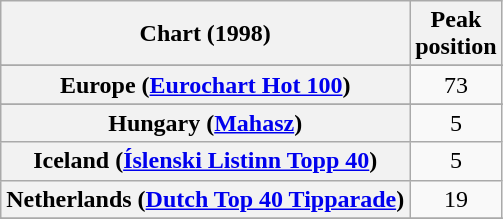<table class="wikitable sortable plainrowheaders" plainrowheaders" style="text-align:center">
<tr>
<th>Chart (1998)</th>
<th>Peak<br>position</th>
</tr>
<tr>
</tr>
<tr>
</tr>
<tr>
</tr>
<tr>
</tr>
<tr>
<th scope="row">Europe (<a href='#'>Eurochart Hot 100</a>)</th>
<td>73</td>
</tr>
<tr>
</tr>
<tr>
</tr>
<tr>
<th scope="row">Hungary (<a href='#'>Mahasz</a>)</th>
<td>5</td>
</tr>
<tr>
<th scope="row">Iceland (<a href='#'>Íslenski Listinn Topp 40</a>)</th>
<td>5</td>
</tr>
<tr>
<th scope="row">Netherlands (<a href='#'>Dutch Top 40 Tipparade</a>)</th>
<td>19</td>
</tr>
<tr>
</tr>
<tr>
</tr>
<tr>
</tr>
<tr>
</tr>
<tr>
</tr>
<tr>
</tr>
<tr>
</tr>
<tr>
</tr>
</table>
